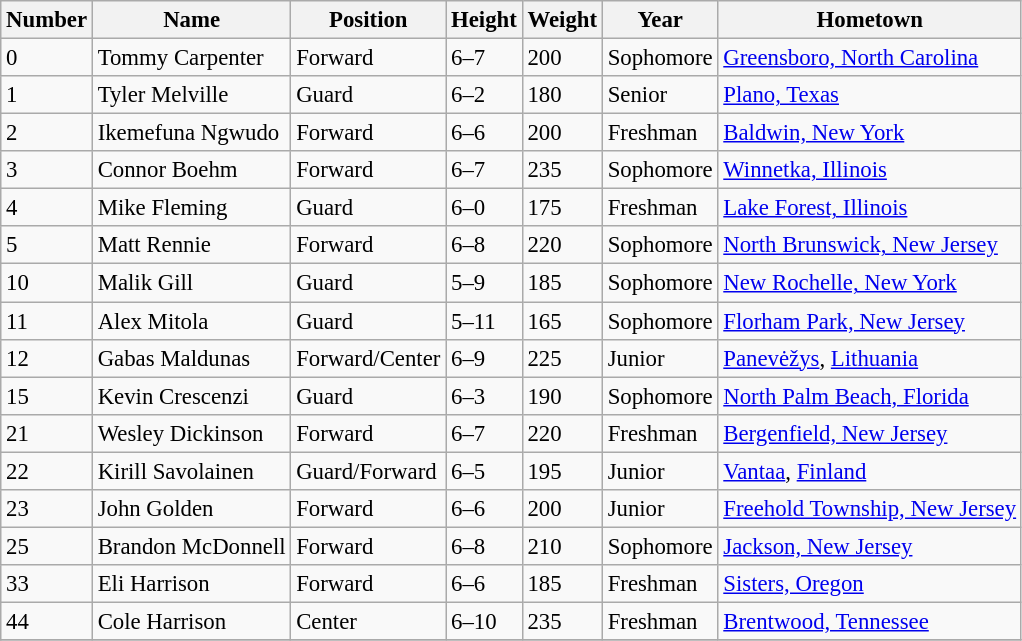<table class="wikitable" style="font-size: 95%;">
<tr>
<th>Number</th>
<th>Name</th>
<th>Position</th>
<th>Height</th>
<th>Weight</th>
<th>Year</th>
<th>Hometown</th>
</tr>
<tr>
<td>0</td>
<td>Tommy Carpenter</td>
<td>Forward</td>
<td>6–7</td>
<td>200</td>
<td>Sophomore</td>
<td><a href='#'>Greensboro, North Carolina</a></td>
</tr>
<tr>
<td>1</td>
<td>Tyler Melville</td>
<td>Guard</td>
<td>6–2</td>
<td>180</td>
<td>Senior</td>
<td><a href='#'>Plano, Texas</a></td>
</tr>
<tr>
<td>2</td>
<td>Ikemefuna Ngwudo</td>
<td>Forward</td>
<td>6–6</td>
<td>200</td>
<td>Freshman</td>
<td><a href='#'>Baldwin, New York</a></td>
</tr>
<tr>
<td>3</td>
<td>Connor Boehm</td>
<td>Forward</td>
<td>6–7</td>
<td>235</td>
<td>Sophomore</td>
<td><a href='#'>Winnetka, Illinois</a></td>
</tr>
<tr>
<td>4</td>
<td>Mike Fleming</td>
<td>Guard</td>
<td>6–0</td>
<td>175</td>
<td>Freshman</td>
<td><a href='#'>Lake Forest, Illinois</a></td>
</tr>
<tr>
<td>5</td>
<td>Matt Rennie</td>
<td>Forward</td>
<td>6–8</td>
<td>220</td>
<td>Sophomore</td>
<td><a href='#'>North Brunswick, New Jersey</a></td>
</tr>
<tr>
<td>10</td>
<td>Malik Gill</td>
<td>Guard</td>
<td>5–9</td>
<td>185</td>
<td>Sophomore</td>
<td><a href='#'>New Rochelle, New York</a></td>
</tr>
<tr>
<td>11</td>
<td>Alex Mitola</td>
<td>Guard</td>
<td>5–11</td>
<td>165</td>
<td>Sophomore</td>
<td><a href='#'>Florham Park, New Jersey</a></td>
</tr>
<tr>
<td>12</td>
<td>Gabas Maldunas</td>
<td>Forward/Center</td>
<td>6–9</td>
<td>225</td>
<td>Junior</td>
<td><a href='#'>Panevėžys</a>, <a href='#'>Lithuania</a></td>
</tr>
<tr>
<td>15</td>
<td>Kevin Crescenzi</td>
<td>Guard</td>
<td>6–3</td>
<td>190</td>
<td>Sophomore</td>
<td><a href='#'>North Palm Beach, Florida</a></td>
</tr>
<tr>
<td>21</td>
<td>Wesley Dickinson</td>
<td>Forward</td>
<td>6–7</td>
<td>220</td>
<td>Freshman</td>
<td><a href='#'>Bergenfield, New Jersey</a></td>
</tr>
<tr>
<td>22</td>
<td>Kirill Savolainen</td>
<td>Guard/Forward</td>
<td>6–5</td>
<td>195</td>
<td>Junior</td>
<td><a href='#'>Vantaa</a>, <a href='#'>Finland</a></td>
</tr>
<tr>
<td>23</td>
<td>John Golden</td>
<td>Forward</td>
<td>6–6</td>
<td>200</td>
<td>Junior</td>
<td><a href='#'>Freehold Township, New Jersey</a></td>
</tr>
<tr>
<td>25</td>
<td>Brandon McDonnell</td>
<td>Forward</td>
<td>6–8</td>
<td>210</td>
<td>Sophomore</td>
<td><a href='#'>Jackson, New Jersey</a></td>
</tr>
<tr>
<td>33</td>
<td>Eli Harrison</td>
<td>Forward</td>
<td>6–6</td>
<td>185</td>
<td>Freshman</td>
<td><a href='#'>Sisters, Oregon</a></td>
</tr>
<tr>
<td>44</td>
<td>Cole Harrison</td>
<td>Center</td>
<td>6–10</td>
<td>235</td>
<td>Freshman</td>
<td><a href='#'>Brentwood, Tennessee</a></td>
</tr>
<tr>
</tr>
</table>
